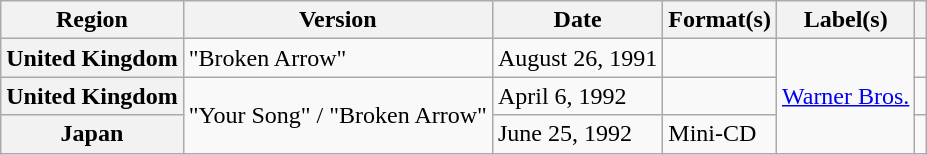<table class="wikitable plainrowheaders">
<tr>
<th scope="col">Region</th>
<th scope="col">Version</th>
<th scope="col">Date</th>
<th scope="col">Format(s)</th>
<th scope="col">Label(s)</th>
<th scope="col"></th>
</tr>
<tr>
<th scope="row">United Kingdom</th>
<td>"Broken Arrow"</td>
<td>August 26, 1991</td>
<td></td>
<td rowspan="3"><a href='#'>Warner Bros.</a></td>
<td></td>
</tr>
<tr>
<th scope="row">United Kingdom</th>
<td rowspan="2">"Your Song" / "Broken Arrow"</td>
<td>April 6, 1992</td>
<td></td>
<td></td>
</tr>
<tr>
<th scope="row">Japan</th>
<td>June 25, 1992</td>
<td>Mini-CD</td>
<td></td>
</tr>
</table>
